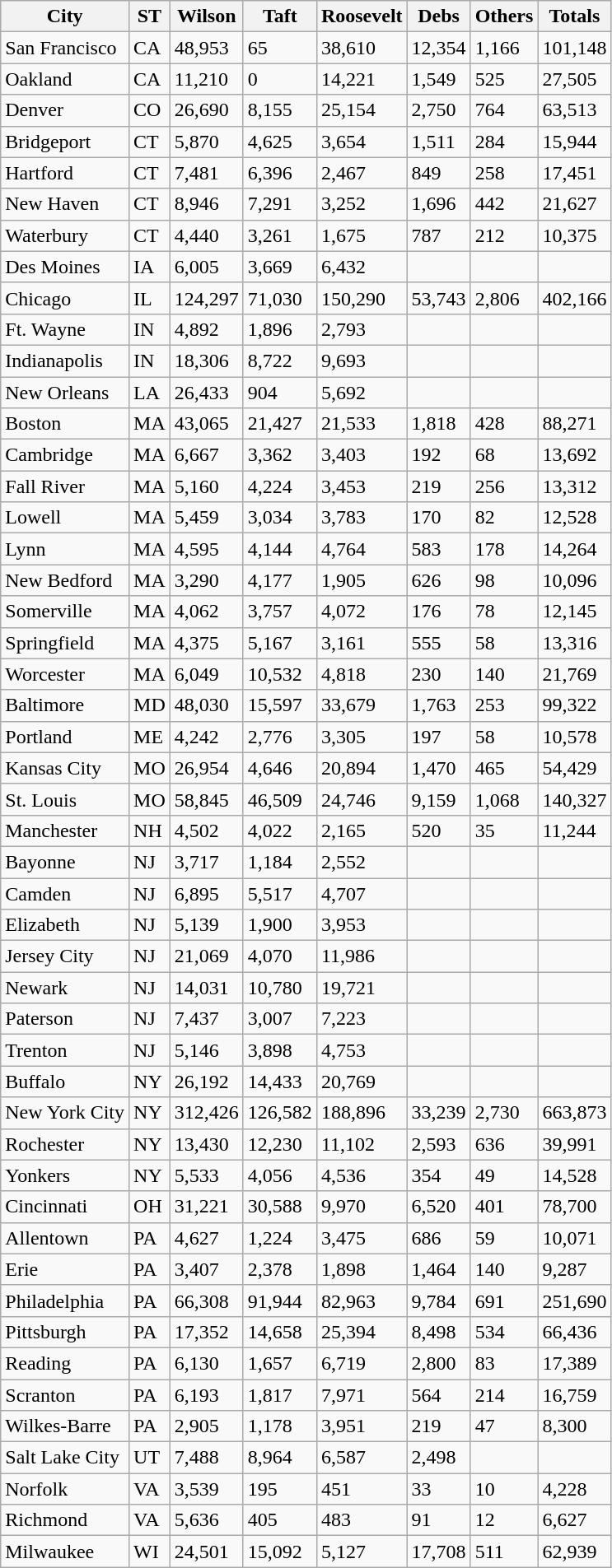<table class="wikitable sortable">
<tr>
<th>City</th>
<th>ST</th>
<th>Wilson</th>
<th>Taft</th>
<th>Roosevelt</th>
<th>Debs</th>
<th>Others</th>
<th>Totals</th>
</tr>
<tr>
<td>San Francisco</td>
<td>CA</td>
<td>48,953</td>
<td>65</td>
<td>38,610</td>
<td>12,354</td>
<td>1,166</td>
<td>101,148</td>
</tr>
<tr>
<td>Oakland</td>
<td>CA</td>
<td>11,210</td>
<td>0</td>
<td>14,221</td>
<td>1,549</td>
<td>525</td>
<td>27,505</td>
</tr>
<tr>
<td>Denver</td>
<td>CO</td>
<td>26,690</td>
<td>8,155</td>
<td>25,154</td>
<td>2,750</td>
<td>764</td>
<td>63,513</td>
</tr>
<tr>
<td>Bridgeport</td>
<td>CT</td>
<td>5,870</td>
<td>4,625</td>
<td>3,654</td>
<td>1,511</td>
<td>284</td>
<td>15,944</td>
</tr>
<tr>
<td>Hartford</td>
<td>CT</td>
<td>7,481</td>
<td>6,396</td>
<td>2,467</td>
<td>849</td>
<td>258</td>
<td>17,451</td>
</tr>
<tr>
<td>New Haven</td>
<td>CT</td>
<td>8,946</td>
<td>7,291</td>
<td>3,252</td>
<td>1,696</td>
<td>442</td>
<td>21,627</td>
</tr>
<tr>
<td>Waterbury</td>
<td>CT</td>
<td>4,440</td>
<td>3,261</td>
<td>1,675</td>
<td>787</td>
<td>212</td>
<td>10,375</td>
</tr>
<tr>
<td>Des Moines</td>
<td>IA</td>
<td>6,005</td>
<td>3,669</td>
<td>6,432</td>
<td></td>
<td></td>
<td></td>
</tr>
<tr>
<td>Chicago</td>
<td>IL</td>
<td>124,297</td>
<td>71,030</td>
<td>150,290</td>
<td>53,743</td>
<td>2,806</td>
<td>402,166</td>
</tr>
<tr>
<td>Ft. Wayne</td>
<td>IN</td>
<td>4,892</td>
<td>1,896</td>
<td>2,793</td>
<td></td>
<td></td>
<td></td>
</tr>
<tr>
<td>Indianapolis</td>
<td>IN</td>
<td>18,306</td>
<td>8,722</td>
<td>9,693</td>
<td></td>
<td></td>
<td></td>
</tr>
<tr>
<td>New Orleans</td>
<td>LA</td>
<td>26,433</td>
<td>904</td>
<td>5,692</td>
<td></td>
<td></td>
<td></td>
</tr>
<tr>
<td>Boston</td>
<td>MA</td>
<td>43,065</td>
<td>21,427</td>
<td>21,533</td>
<td>1,818</td>
<td>428</td>
<td>88,271</td>
</tr>
<tr>
<td>Cambridge</td>
<td>MA</td>
<td>6,667</td>
<td>3,362</td>
<td>3,403</td>
<td>192</td>
<td>68</td>
<td>13,692</td>
</tr>
<tr>
<td>Fall River</td>
<td>MA</td>
<td>5,160</td>
<td>4,224</td>
<td>3,453</td>
<td>219</td>
<td>256</td>
<td>13,312</td>
</tr>
<tr>
<td>Lowell</td>
<td>MA</td>
<td>5,459</td>
<td>3,034</td>
<td>3,783</td>
<td>170</td>
<td>82</td>
<td>12,528</td>
</tr>
<tr>
<td>Lynn</td>
<td>MA</td>
<td>4,595</td>
<td>4,144</td>
<td>4,764</td>
<td>583</td>
<td>178</td>
<td>14,264</td>
</tr>
<tr>
<td>New Bedford</td>
<td>MA</td>
<td>3,290</td>
<td>4,177</td>
<td>1,905</td>
<td>626</td>
<td>98</td>
<td>10,096</td>
</tr>
<tr>
<td>Somerville</td>
<td>MA</td>
<td>4,062</td>
<td>3,757</td>
<td>4,072</td>
<td>176</td>
<td>78</td>
<td>12,145</td>
</tr>
<tr>
<td>Springfield</td>
<td>MA</td>
<td>4,375</td>
<td>5,167</td>
<td>3,161</td>
<td>555</td>
<td>58</td>
<td>13,316</td>
</tr>
<tr>
<td>Worcester</td>
<td>MA</td>
<td>6,049</td>
<td>10,532</td>
<td>4,818</td>
<td>230</td>
<td>140</td>
<td>21,769</td>
</tr>
<tr>
<td>Baltimore</td>
<td>MD</td>
<td>48,030</td>
<td>15,597</td>
<td>33,679</td>
<td>1,763</td>
<td>253</td>
<td>99,322</td>
</tr>
<tr>
<td>Portland</td>
<td>ME</td>
<td>4,242</td>
<td>2,776</td>
<td>3,305</td>
<td>197</td>
<td>58</td>
<td>10,578</td>
</tr>
<tr>
<td>Kansas City</td>
<td>MO</td>
<td>26,954</td>
<td>4,646</td>
<td>20,894</td>
<td>1,470</td>
<td>465</td>
<td>54,429</td>
</tr>
<tr>
<td>St. Louis</td>
<td>MO</td>
<td>58,845</td>
<td>46,509</td>
<td>24,746</td>
<td>9,159</td>
<td>1,068</td>
<td>140,327</td>
</tr>
<tr>
<td>Manchester</td>
<td>NH</td>
<td>4,502</td>
<td>4,022</td>
<td>2,165</td>
<td>520</td>
<td>35</td>
<td>11,244</td>
</tr>
<tr>
<td>Bayonne</td>
<td>NJ</td>
<td>3,717</td>
<td>1,184</td>
<td>2,552</td>
<td></td>
<td></td>
<td></td>
</tr>
<tr>
<td>Camden</td>
<td>NJ</td>
<td>6,895</td>
<td>5,517</td>
<td>4,707</td>
<td></td>
<td></td>
<td></td>
</tr>
<tr>
<td>Elizabeth</td>
<td>NJ</td>
<td>5,139</td>
<td>1,900</td>
<td>3,953</td>
<td></td>
<td></td>
<td></td>
</tr>
<tr>
<td>Jersey City</td>
<td>NJ</td>
<td>21,069</td>
<td>4,070</td>
<td>11,986</td>
<td></td>
<td></td>
<td></td>
</tr>
<tr>
<td>Newark</td>
<td>NJ</td>
<td>14,031</td>
<td>10,780</td>
<td>19,721</td>
<td></td>
<td></td>
<td></td>
</tr>
<tr>
<td>Paterson</td>
<td>NJ</td>
<td>7,437</td>
<td>3,007</td>
<td>7,223</td>
<td></td>
<td></td>
<td></td>
</tr>
<tr>
<td>Trenton</td>
<td>NJ</td>
<td>5,146</td>
<td>3,898</td>
<td>4,753</td>
<td></td>
<td></td>
<td></td>
</tr>
<tr>
<td>Buffalo</td>
<td>NY</td>
<td>26,192</td>
<td>14,433</td>
<td>20,769</td>
<td></td>
<td></td>
<td></td>
</tr>
<tr>
<td>New York City</td>
<td>NY</td>
<td>312,426</td>
<td>126,582</td>
<td>188,896</td>
<td>33,239</td>
<td>2,730</td>
<td>663,873</td>
</tr>
<tr>
<td>Rochester</td>
<td>NY</td>
<td>13,430</td>
<td>12,230</td>
<td>11,102</td>
<td>2,593</td>
<td>636</td>
<td>39,991</td>
</tr>
<tr>
<td>Yonkers</td>
<td>NY</td>
<td>5,533</td>
<td>4,056</td>
<td>4,536</td>
<td>354</td>
<td>49</td>
<td>14,528</td>
</tr>
<tr>
<td>Cincinnati</td>
<td>OH</td>
<td>31,221</td>
<td>30,588</td>
<td>9,970</td>
<td>6,520</td>
<td>401</td>
<td>78,700</td>
</tr>
<tr>
<td>Allentown</td>
<td>PA</td>
<td>4,627</td>
<td>1,224</td>
<td>3,475</td>
<td>686</td>
<td>59</td>
<td>10,071</td>
</tr>
<tr>
<td>Erie</td>
<td>PA</td>
<td>3,407</td>
<td>2,378</td>
<td>1,898</td>
<td>1,464</td>
<td>140</td>
<td>9,287</td>
</tr>
<tr>
<td>Philadelphia</td>
<td>PA</td>
<td>66,308</td>
<td>91,944</td>
<td>82,963</td>
<td>9,784</td>
<td>691</td>
<td>251,690</td>
</tr>
<tr>
<td>Pittsburgh</td>
<td>PA</td>
<td>17,352</td>
<td>14,658</td>
<td>25,394</td>
<td>8,498</td>
<td>534</td>
<td>66,436</td>
</tr>
<tr>
<td>Reading</td>
<td>PA</td>
<td>6,130</td>
<td>1,657</td>
<td>6,719</td>
<td>2,800</td>
<td>83</td>
<td>17,389</td>
</tr>
<tr>
<td>Scranton</td>
<td>PA</td>
<td>6,193</td>
<td>1,817</td>
<td>7,971</td>
<td>564</td>
<td>214</td>
<td>16,759</td>
</tr>
<tr>
<td>Wilkes-Barre</td>
<td>PA</td>
<td>2,905</td>
<td>1,178</td>
<td>3,951</td>
<td>219</td>
<td>47</td>
<td>8,300</td>
</tr>
<tr>
<td>Salt Lake City</td>
<td>UT</td>
<td>7,488</td>
<td>8,964</td>
<td>6,587</td>
<td>2,498</td>
<td></td>
<td></td>
</tr>
<tr>
<td>Norfolk</td>
<td>VA</td>
<td>3,539</td>
<td>195</td>
<td>451</td>
<td>33</td>
<td>10</td>
<td>4,228</td>
</tr>
<tr>
<td>Richmond</td>
<td>VA</td>
<td>5,636</td>
<td>405</td>
<td>483</td>
<td>91</td>
<td>12</td>
<td>6,627</td>
</tr>
<tr>
<td>Milwaukee</td>
<td>WI</td>
<td>24,501</td>
<td>15,092</td>
<td>5,127</td>
<td>17,708</td>
<td>511</td>
<td>62,939</td>
</tr>
</table>
